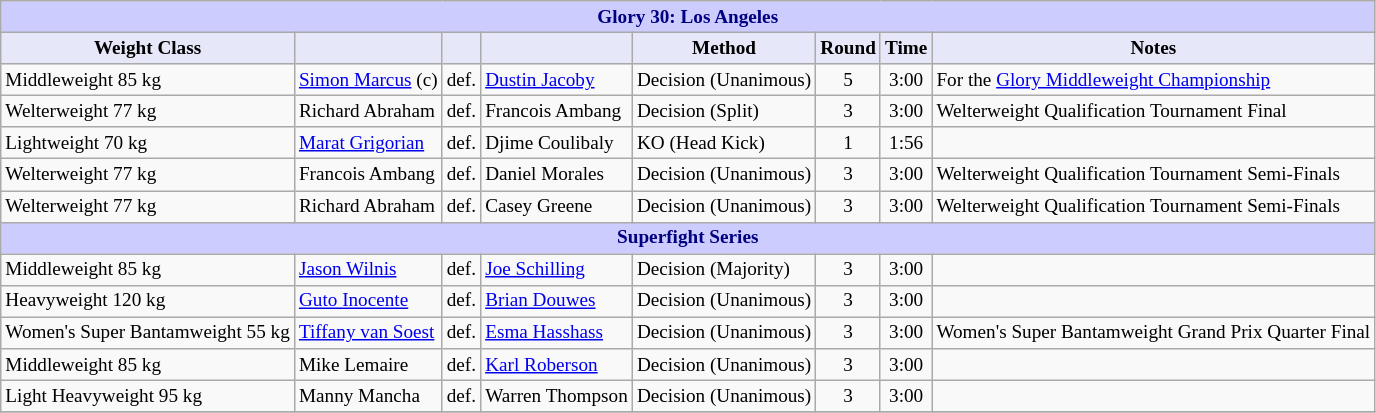<table class="wikitable" style="font-size: 80%;">
<tr>
<th colspan="8" style="background-color: #ccf; color: #000080; text-align: center;"><strong>Glory 30: Los Angeles</strong></th>
</tr>
<tr>
<th colspan="1" style="background-color: #E6E8FA; color: #000000; text-align: center;">Weight Class</th>
<th colspan="1" style="background-color: #E6E8FA; color: #000000; text-align: center;"></th>
<th colspan="1" style="background-color: #E6E8FA; color: #000000; text-align: center;"></th>
<th colspan="1" style="background-color: #E6E8FA; color: #000000; text-align: center;"></th>
<th colspan="1" style="background-color: #E6E8FA; color: #000000; text-align: center;">Method</th>
<th colspan="1" style="background-color: #E6E8FA; color: #000000; text-align: center;">Round</th>
<th colspan="1" style="background-color: #E6E8FA; color: #000000; text-align: center;">Time</th>
<th colspan="1" style="background-color: #E6E8FA; color: #000000; text-align: center;">Notes</th>
</tr>
<tr>
<td>Middleweight 85 kg</td>
<td> <a href='#'>Simon Marcus</a> (c)</td>
<td align=center>def.</td>
<td> <a href='#'>Dustin Jacoby</a></td>
<td>Decision (Unanimous)</td>
<td align=center>5</td>
<td align=center>3:00</td>
<td>For the <a href='#'>Glory Middleweight Championship</a></td>
</tr>
<tr>
<td>Welterweight 77 kg</td>
<td> Richard Abraham</td>
<td align=center>def.</td>
<td> Francois Ambang</td>
<td>Decision (Split)</td>
<td align=center>3</td>
<td align=center>3:00</td>
<td>Welterweight Qualification Tournament Final</td>
</tr>
<tr>
<td>Lightweight 70 kg</td>
<td> <a href='#'>Marat Grigorian</a></td>
<td align=center>def.</td>
<td> Djime Coulibaly</td>
<td>KO (Head Kick)</td>
<td align=center>1</td>
<td align=center>1:56</td>
<td></td>
</tr>
<tr>
<td>Welterweight 77 kg</td>
<td> Francois Ambang</td>
<td align=center>def.</td>
<td> Daniel Morales</td>
<td>Decision (Unanimous)</td>
<td align=center>3</td>
<td align=center>3:00</td>
<td>Welterweight Qualification Tournament Semi-Finals</td>
</tr>
<tr>
<td>Welterweight 77 kg</td>
<td> Richard Abraham</td>
<td align=center>def.</td>
<td> Casey Greene</td>
<td>Decision (Unanimous)</td>
<td align=center>3</td>
<td align=center>3:00</td>
<td>Welterweight Qualification Tournament Semi-Finals</td>
</tr>
<tr>
<th colspan="8" style="background-color: #ccf; color: #000080; text-align: center;"><strong>Superfight Series</strong></th>
</tr>
<tr>
<td>Middleweight 85 kg</td>
<td> <a href='#'>Jason Wilnis</a></td>
<td align=center>def.</td>
<td> <a href='#'>Joe Schilling</a></td>
<td>Decision (Majority)</td>
<td align=center>3</td>
<td align=center>3:00</td>
<td></td>
</tr>
<tr>
<td>Heavyweight 120 kg</td>
<td> <a href='#'>Guto Inocente</a></td>
<td align=center>def.</td>
<td> <a href='#'>Brian Douwes</a></td>
<td>Decision (Unanimous)</td>
<td align=center>3</td>
<td align=center>3:00</td>
<td></td>
</tr>
<tr>
<td>Women's Super Bantamweight 55 kg</td>
<td> <a href='#'>Tiffany van Soest</a></td>
<td align=center>def.</td>
<td> <a href='#'>Esma Hasshass</a></td>
<td>Decision (Unanimous)</td>
<td align=center>3</td>
<td align=center>3:00</td>
<td>Women's Super Bantamweight Grand Prix Quarter Final</td>
</tr>
<tr>
<td>Middleweight 85 kg</td>
<td> Mike Lemaire</td>
<td align=center>def.</td>
<td> <a href='#'>Karl Roberson</a></td>
<td>Decision (Unanimous)</td>
<td align=center>3</td>
<td align=center>3:00</td>
<td></td>
</tr>
<tr>
<td>Light Heavyweight 95 kg</td>
<td> Manny Mancha</td>
<td align=center>def.</td>
<td> Warren Thompson</td>
<td>Decision (Unanimous)</td>
<td align=center>3</td>
<td align=center>3:00</td>
<td></td>
</tr>
<tr>
</tr>
</table>
